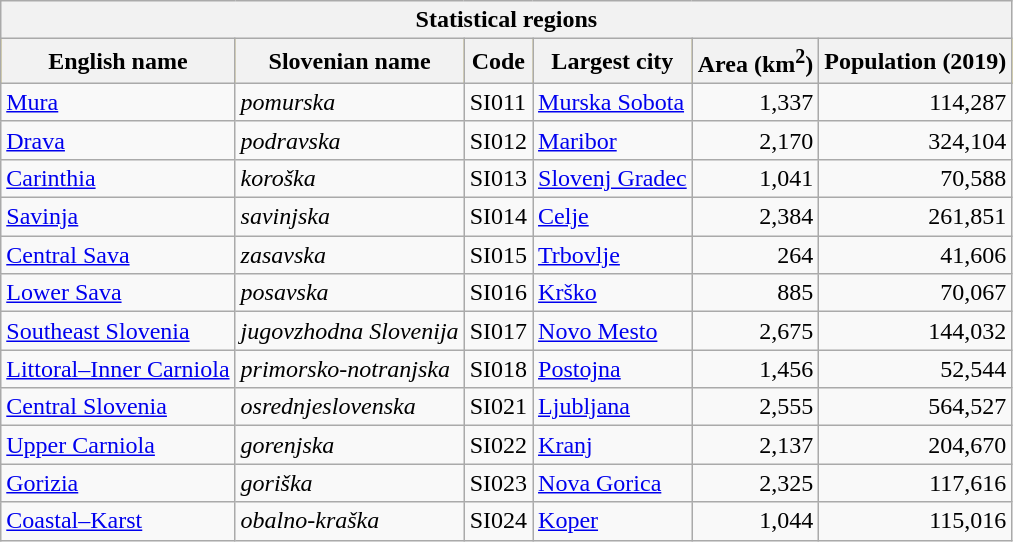<table class="wikitable sortable">
<tr>
<th colspan=6>Statistical regions</th>
</tr>
<tr style="background-color:#ffd700;text-align:left;">
<th>English name</th>
<th>Slovenian name</th>
<th>Code</th>
<th>Largest city</th>
<th>Area (km<sup>2</sup>)</th>
<th>Population (2019)</th>
</tr>
<tr>
<td><a href='#'>Mura</a></td>
<td><em>pomurska</em></td>
<td>SI011</td>
<td><a href='#'>Murska Sobota</a></td>
<td align=right>1,337</td>
<td align=right>114,287</td>
</tr>
<tr>
<td><a href='#'>Drava</a></td>
<td><em>podravska</em></td>
<td>SI012</td>
<td><a href='#'>Maribor</a></td>
<td align=right>2,170</td>
<td align=right>324,104</td>
</tr>
<tr>
<td><a href='#'>Carinthia</a></td>
<td><em>koroška</em></td>
<td>SI013</td>
<td><a href='#'>Slovenj Gradec</a></td>
<td align=right>1,041</td>
<td align=right>70,588</td>
</tr>
<tr>
<td><a href='#'>Savinja</a></td>
<td><em>savinjska</em></td>
<td>SI014</td>
<td><a href='#'>Celje</a></td>
<td align=right>2,384</td>
<td align=right>261,851</td>
</tr>
<tr>
<td><a href='#'>Central Sava</a></td>
<td><em>zasavska</em></td>
<td>SI015</td>
<td><a href='#'>Trbovlje</a></td>
<td align=right>264</td>
<td align=right>41,606</td>
</tr>
<tr>
<td><a href='#'>Lower Sava</a></td>
<td><em>posavska</em></td>
<td>SI016</td>
<td><a href='#'>Krško</a></td>
<td align=right>885</td>
<td align=right>70,067</td>
</tr>
<tr>
<td><a href='#'>Southeast Slovenia</a></td>
<td><em>jugovzhodna Slovenija</em></td>
<td>SI017</td>
<td><a href='#'>Novo Mesto</a></td>
<td align=right>2,675</td>
<td align=right>144,032</td>
</tr>
<tr>
<td><a href='#'>Littoral–Inner Carniola</a></td>
<td><em>primorsko-notranjska</em></td>
<td>SI018</td>
<td><a href='#'>Postojna</a></td>
<td align=right>1,456</td>
<td align=right>52,544</td>
</tr>
<tr>
<td><a href='#'>Central Slovenia</a></td>
<td><em>osrednjeslovenska</em></td>
<td>SI021</td>
<td><a href='#'>Ljubljana</a></td>
<td align=right>2,555</td>
<td align=right>564,527</td>
</tr>
<tr>
<td><a href='#'>Upper Carniola</a></td>
<td><em>gorenjska</em></td>
<td>SI022</td>
<td><a href='#'>Kranj</a></td>
<td align=right>2,137</td>
<td align=right>204,670</td>
</tr>
<tr>
<td><a href='#'>Gorizia</a></td>
<td><em>goriška</em></td>
<td>SI023</td>
<td><a href='#'>Nova Gorica</a></td>
<td align=right>2,325</td>
<td align=right>117,616</td>
</tr>
<tr>
<td><a href='#'>Coastal–Karst</a></td>
<td><em>obalno-kraška</em></td>
<td>SI024</td>
<td><a href='#'>Koper</a></td>
<td align=right>1,044</td>
<td align=right>115,016</td>
</tr>
</table>
